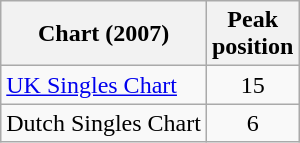<table class="wikitable sortable">
<tr>
<th align="left">Chart (2007)</th>
<th align="center">Peak<br>position</th>
</tr>
<tr>
<td align="left"><a href='#'>UK Singles Chart</a></td>
<td align="center">15</td>
</tr>
<tr>
<td align="left">Dutch Singles Chart</td>
<td align="center">6</td>
</tr>
</table>
